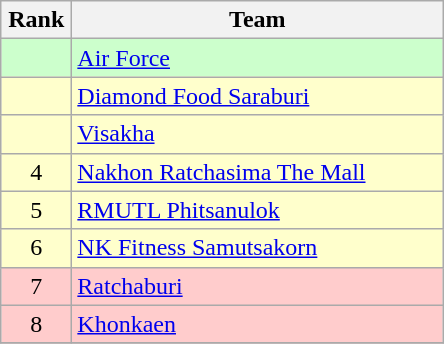<table class="wikitable" style="text-align: center;">
<tr>
<th width=40>Rank</th>
<th width=240>Team</th>
</tr>
<tr bgcolor=#ccffcc>
<td></td>
<td align=left><a href='#'>Air Force</a></td>
</tr>
<tr bgcolor=#ffffcc>
<td></td>
<td align=left><a href='#'>Diamond Food Saraburi</a></td>
</tr>
<tr bgcolor=#ffffcc>
<td></td>
<td align=left><a href='#'>Visakha</a></td>
</tr>
<tr bgcolor=#ffffcc>
<td>4</td>
<td align=left><a href='#'>Nakhon Ratchasima The Mall</a></td>
</tr>
<tr bgcolor=#ffffcc>
<td>5</td>
<td align=left><a href='#'>RMUTL Phitsanulok</a></td>
</tr>
<tr bgcolor=#ffffcc>
<td>6</td>
<td align=left><a href='#'>NK Fitness Samutsakorn</a></td>
</tr>
<tr bgcolor=#ffcccc>
<td>7</td>
<td align=left><a href='#'>Ratchaburi</a></td>
</tr>
<tr bgcolor=#ffcccc>
<td>8</td>
<td align=left><a href='#'>Khonkaen</a></td>
</tr>
<tr>
</tr>
</table>
